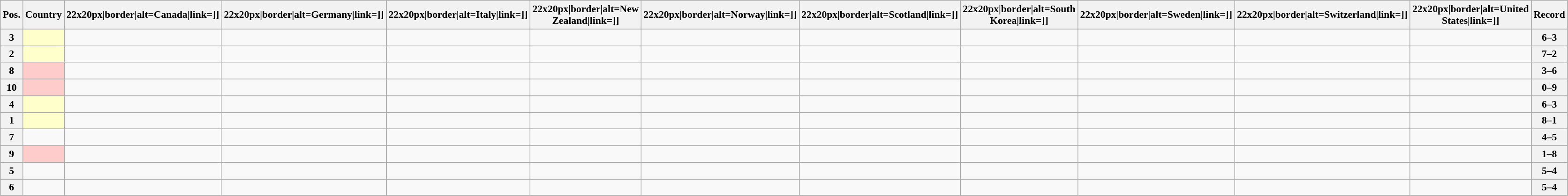<table class="wikitable sortable nowrap" style="text-align:center; font-size:0.9em">
<tr>
<th>Pos.</th>
<th>Country</th>
<th [[Image:>22x20px|border|alt=Canada|link=]]</th>
<th [[Image:>22x20px|border|alt=Germany|link=]]</th>
<th [[Image:>22x20px|border|alt=Italy|link=]]</th>
<th [[Image:>22x20px|border|alt=New Zealand|link=]]</th>
<th [[Image:>22x20px|border|alt=Norway|link=]]</th>
<th [[Image:>22x20px|border|alt=Scotland|link=]]</th>
<th [[Image:>22x20px|border|alt=South Korea|link=]]</th>
<th [[Image:>22x20px|border|alt=Sweden|link=]]</th>
<th [[Image:>22x20px|border|alt=Switzerland|link=]]</th>
<th [[Image:>22x20px|border|alt=United States|link=]]</th>
<th>Record</th>
</tr>
<tr>
<th>3</th>
<td style="text-align:left; background:#ffffcc;"></td>
<td></td>
<td></td>
<td></td>
<td></td>
<td></td>
<td></td>
<td></td>
<td></td>
<td></td>
<td></td>
<th>6–3</th>
</tr>
<tr>
<th>2</th>
<td style="text-align:left; background:#ffffcc;"></td>
<td></td>
<td></td>
<td></td>
<td></td>
<td></td>
<td></td>
<td></td>
<td></td>
<td></td>
<td></td>
<th>7–2</th>
</tr>
<tr>
<th>8</th>
<td style="text-align:left; background:#ffcccc;"></td>
<td></td>
<td></td>
<td></td>
<td></td>
<td></td>
<td></td>
<td></td>
<td></td>
<td></td>
<td></td>
<th>3–6</th>
</tr>
<tr>
<th>10</th>
<td style="text-align:left; background:#ffcccc;"></td>
<td></td>
<td></td>
<td></td>
<td></td>
<td></td>
<td></td>
<td></td>
<td></td>
<td></td>
<td></td>
<th>0–9</th>
</tr>
<tr>
<th>4</th>
<td style="text-align:left; background:#ffffcc;"></td>
<td></td>
<td></td>
<td></td>
<td></td>
<td></td>
<td></td>
<td></td>
<td></td>
<td></td>
<td></td>
<th>6–3</th>
</tr>
<tr>
<th>1</th>
<td style="text-align:left; background:#ffffcc;"></td>
<td></td>
<td></td>
<td></td>
<td></td>
<td></td>
<td></td>
<td></td>
<td></td>
<td></td>
<td></td>
<th>8–1</th>
</tr>
<tr>
<th>7</th>
<td style="text-align:left;"></td>
<td></td>
<td></td>
<td></td>
<td></td>
<td></td>
<td></td>
<td></td>
<td></td>
<td></td>
<td></td>
<th>4–5</th>
</tr>
<tr>
<th>9</th>
<td style="text-align:left; background:#ffcccc;"></td>
<td></td>
<td></td>
<td></td>
<td></td>
<td></td>
<td></td>
<td></td>
<td></td>
<td></td>
<td></td>
<th>1–8</th>
</tr>
<tr>
<th>5</th>
<td style="text-align:left;"></td>
<td></td>
<td></td>
<td></td>
<td></td>
<td></td>
<td></td>
<td></td>
<td></td>
<td></td>
<td></td>
<th>5–4</th>
</tr>
<tr>
<th>6</th>
<td style="text-align:left;"></td>
<td></td>
<td></td>
<td></td>
<td></td>
<td></td>
<td></td>
<td></td>
<td></td>
<td></td>
<td></td>
<th>5–4</th>
</tr>
</table>
